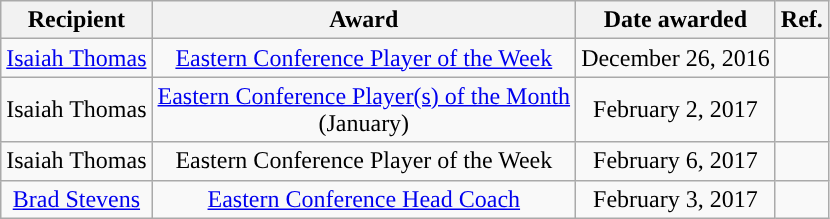<table class="wikitable sortable sortable" style="text-align: center">
<tr>
<th>Recipient</th>
<th>Award</th>
<th>Date awarded</th>
<th>Ref.</th>
</tr>
<tr>
<td><a href='#'>Isaiah Thomas</a></td>
<td><a href='#'>Eastern Conference Player of the Week</a></td>
<td>December 26, 2016</td>
<td></td>
</tr>
<tr>
<td>Isaiah Thomas</td>
<td><a href='#'>Eastern Conference Player(s) of the Month</a><br>(January)<br></td>
<td>February 2, 2017</td>
<td></td>
</tr>
<tr>
<td>Isaiah Thomas</td>
<td>Eastern Conference Player of the Week</td>
<td>February 6, 2017</td>
<td></td>
</tr>
<tr>
<td><a href='#'>Brad Stevens</a></td>
<td><a href='#'>Eastern Conference Head Coach</a></td>
<td>February 3, 2017</td>
<td></td>
</tr>
</table>
